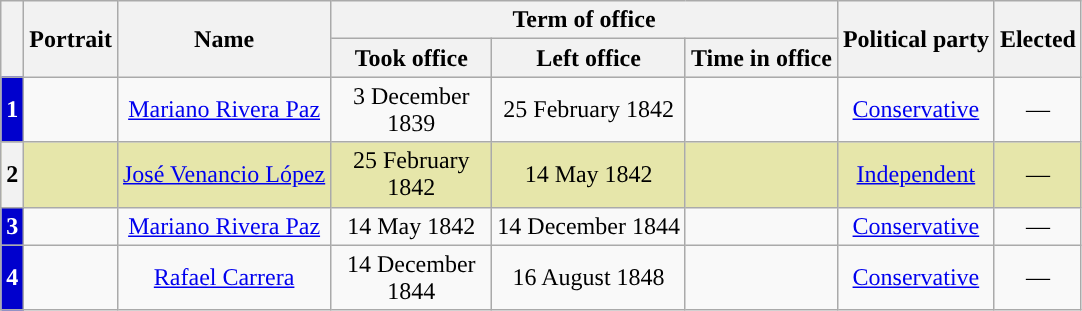<table class="wikitable" style="text-align:center">
<tr>
<th rowspan="2"></th>
<th rowspan="2">Portrait</th>
<th rowspan="2">Name<br></th>
<th colspan="3">Term of office</th>
<th rowspan="2">Political party</th>
<th rowspan="2">Elected</th>
</tr>
<tr style="background:#cccccc">
<th width="100">Took office</th>
<th>Left office</th>
<th>Time in office</th>
</tr>
<tr>
<th style="background:MediumBlue; color:white">1</th>
<td></td>
<td><a href='#'>Mariano Rivera Paz</a><br></td>
<td>3 December 1839</td>
<td>25 February 1842</td>
<td></td>
<td><a href='#'>Conservative</a></td>
<td>—</td>
</tr>
<tr style="background:#E6E6AA">
<th style="background:">2</th>
<td></td>
<td><a href='#'>José Venancio López</a><br></td>
<td>25 February 1842</td>
<td>14 May 1842</td>
<td></td>
<td><a href='#'>Independent</a></td>
<td>—</td>
</tr>
<tr>
<th style="background:MediumBlue; color:white">3</th>
<td></td>
<td><a href='#'>Mariano Rivera Paz</a><br></td>
<td>14 May 1842</td>
<td>14 December 1844</td>
<td></td>
<td><a href='#'>Conservative</a></td>
<td>—</td>
</tr>
<tr>
<th style="background:MediumBlue; color:white">4</th>
<td></td>
<td><a href='#'>Rafael Carrera</a><br></td>
<td>14 December 1844</td>
<td>16 August 1848</td>
<td></td>
<td><a href='#'>Conservative</a></td>
<td>—</td>
</tr>
</table>
